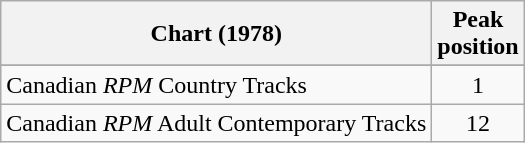<table class="wikitable sortable">
<tr>
<th>Chart (1978)</th>
<th>Peak<br>position</th>
</tr>
<tr>
</tr>
<tr>
</tr>
<tr>
</tr>
<tr>
<td>Canadian <em>RPM</em> Country Tracks</td>
<td align="center">1</td>
</tr>
<tr>
<td>Canadian <em>RPM</em> Adult Contemporary Tracks</td>
<td align="center">12</td>
</tr>
</table>
